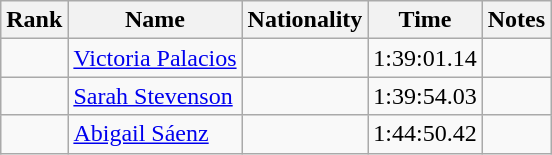<table class="wikitable sortable" style="text-align:center">
<tr>
<th>Rank</th>
<th>Name</th>
<th>Nationality</th>
<th>Time</th>
<th>Notes</th>
</tr>
<tr>
<td align=center></td>
<td align=left><a href='#'>Victoria Palacios</a></td>
<td align=left></td>
<td>1:39:01.14</td>
<td></td>
</tr>
<tr>
<td align=center></td>
<td align=left><a href='#'>Sarah Stevenson</a></td>
<td align=left></td>
<td>1:39:54.03</td>
<td></td>
</tr>
<tr>
<td align=center></td>
<td align=left><a href='#'>Abigail Sáenz</a></td>
<td align=left></td>
<td>1:44:50.42</td>
<td></td>
</tr>
</table>
